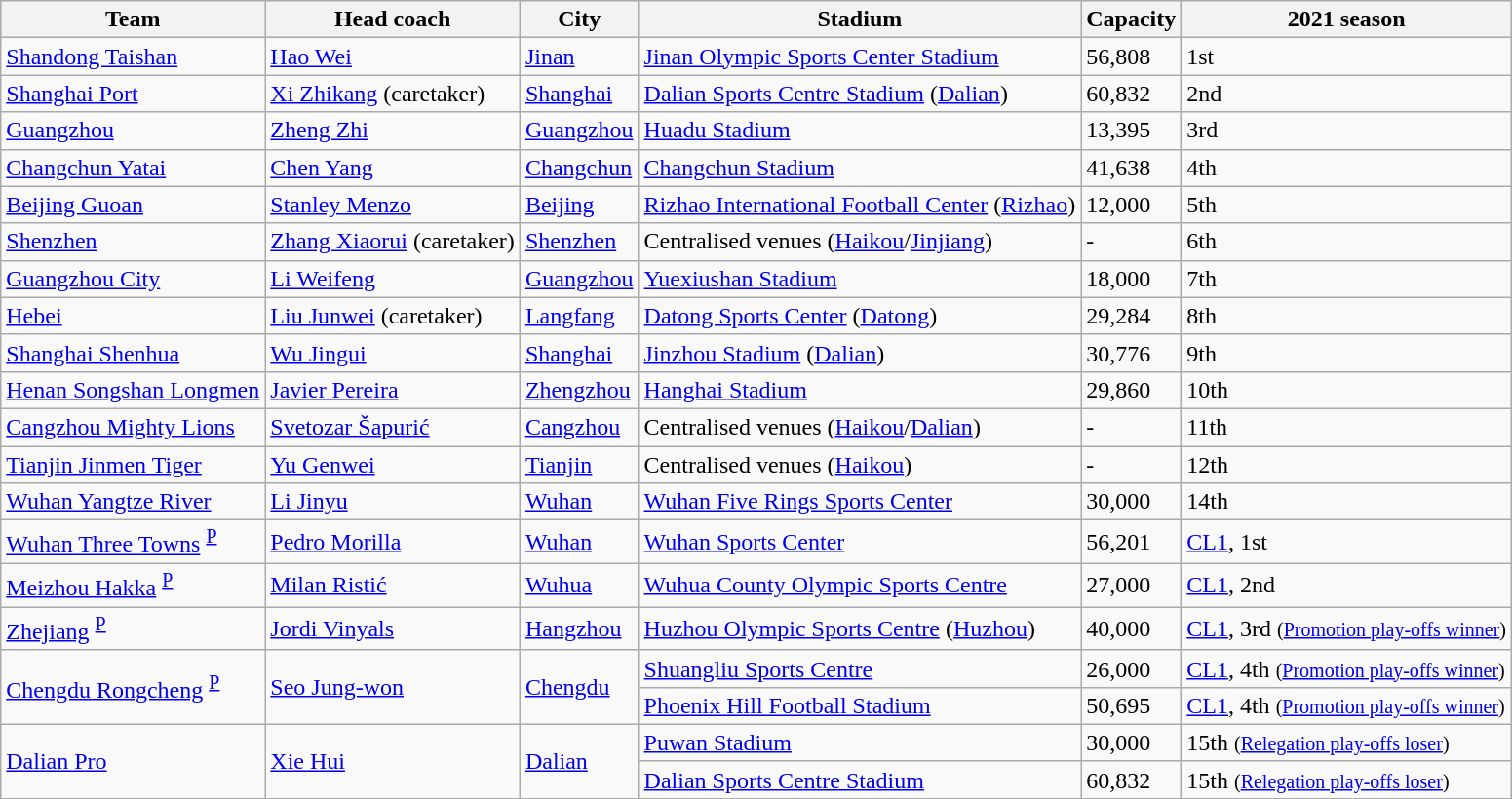<table class="wikitable sortable" style="font-size:100%">
<tr>
<th>Team</th>
<th>Head coach</th>
<th>City</th>
<th>Stadium</th>
<th>Capacity</th>
<th>2021 season</th>
</tr>
<tr>
<td><a href='#'>Shandong Taishan</a></td>
<td> <a href='#'>Hao Wei</a></td>
<td><a href='#'>Jinan</a></td>
<td><a href='#'>Jinan Olympic Sports Center Stadium</a></td>
<td>56,808</td>
<td data-sort-value="1">1st</td>
</tr>
<tr>
<td><a href='#'>Shanghai Port</a></td>
<td> <a href='#'>Xi Zhikang</a> (caretaker)</td>
<td><a href='#'>Shanghai</a></td>
<td><a href='#'>Dalian Sports Centre Stadium</a> (<a href='#'>Dalian</a>)</td>
<td>60,832</td>
<td data-sort-value="2">2nd</td>
</tr>
<tr>
<td><a href='#'>Guangzhou</a></td>
<td> <a href='#'>Zheng Zhi</a></td>
<td><a href='#'>Guangzhou</a></td>
<td><a href='#'>Huadu Stadium</a></td>
<td>13,395</td>
<td data-sort-value="3">3rd</td>
</tr>
<tr>
<td><a href='#'>Changchun Yatai</a></td>
<td> <a href='#'>Chen Yang</a></td>
<td><a href='#'>Changchun</a></td>
<td><a href='#'>Changchun Stadium</a></td>
<td>41,638</td>
<td data-sort-value="4">4th</td>
</tr>
<tr>
<td><a href='#'>Beijing Guoan</a></td>
<td> <a href='#'>Stanley Menzo</a></td>
<td><a href='#'>Beijing</a></td>
<td><a href='#'>Rizhao International Football Center</a> (<a href='#'>Rizhao</a>)</td>
<td>12,000</td>
<td data-sort-value="5">5th</td>
</tr>
<tr>
<td><a href='#'>Shenzhen</a></td>
<td> <a href='#'>Zhang Xiaorui</a> (caretaker)</td>
<td><a href='#'>Shenzhen</a></td>
<td>Centralised venues (<a href='#'>Haikou</a>/<a href='#'>Jinjiang</a>)</td>
<td>-</td>
<td data-sort-value="6">6th</td>
</tr>
<tr>
<td><a href='#'>Guangzhou City</a></td>
<td> <a href='#'>Li Weifeng</a></td>
<td><a href='#'>Guangzhou</a></td>
<td><a href='#'>Yuexiushan Stadium</a></td>
<td>18,000</td>
<td data-sort-value="7">7th</td>
</tr>
<tr>
<td><a href='#'>Hebei</a></td>
<td> <a href='#'>Liu Junwei</a> (caretaker)</td>
<td><a href='#'>Langfang</a></td>
<td><a href='#'>Datong Sports Center</a> (<a href='#'>Datong</a>)</td>
<td>29,284</td>
<td data-sort-value="8">8th</td>
</tr>
<tr>
<td><a href='#'>Shanghai Shenhua</a></td>
<td> <a href='#'>Wu Jingui</a></td>
<td><a href='#'>Shanghai</a></td>
<td><a href='#'>Jinzhou Stadium</a> (<a href='#'>Dalian</a>)</td>
<td>30,776</td>
<td data-sort-value="9">9th</td>
</tr>
<tr>
<td><a href='#'>Henan Songshan Longmen</a></td>
<td> <a href='#'>Javier Pereira</a></td>
<td><a href='#'>Zhengzhou</a></td>
<td><a href='#'>Hanghai Stadium</a></td>
<td>29,860</td>
<td data-sort-value="10">10th</td>
</tr>
<tr>
<td><a href='#'>Cangzhou Mighty Lions</a></td>
<td> <a href='#'>Svetozar Šapurić</a></td>
<td><a href='#'>Cangzhou</a></td>
<td>Centralised venues (<a href='#'>Haikou</a>/<a href='#'>Dalian</a>)</td>
<td>-</td>
<td data-sort-value="11">11th</td>
</tr>
<tr>
<td><a href='#'>Tianjin Jinmen Tiger</a></td>
<td> <a href='#'>Yu Genwei</a></td>
<td><a href='#'>Tianjin</a></td>
<td>Centralised venues (<a href='#'>Haikou</a>)</td>
<td>-</td>
<td data-sort-value="12">12th</td>
</tr>
<tr>
<td><a href='#'>Wuhan Yangtze River</a></td>
<td> <a href='#'>Li Jinyu</a></td>
<td><a href='#'>Wuhan</a></td>
<td><a href='#'>Wuhan Five Rings Sports Center</a></td>
<td>30,000</td>
<td data-sort-value="13">14th</td>
</tr>
<tr>
<td><a href='#'>Wuhan Three Towns</a> <sup><a href='#'>P</a></sup></td>
<td> <a href='#'>Pedro Morilla</a></td>
<td><a href='#'>Wuhan</a></td>
<td><a href='#'>Wuhan Sports Center</a></td>
<td>56,201</td>
<td data-sort-value="14"><a href='#'>CL1</a>, 1st</td>
</tr>
<tr>
<td><a href='#'>Meizhou Hakka</a> <sup><a href='#'>P</a></sup></td>
<td> <a href='#'>Milan Ristić</a></td>
<td><a href='#'>Wuhua</a></td>
<td><a href='#'>Wuhua County Olympic Sports Centre</a></td>
<td>27,000</td>
<td data-sort-value="15"><a href='#'>CL1</a>, 2nd</td>
</tr>
<tr>
<td><a href='#'>Zhejiang</a> <sup><a href='#'>P</a></sup></td>
<td> <a href='#'>Jordi Vinyals</a></td>
<td><a href='#'>Hangzhou</a></td>
<td><a href='#'>Huzhou Olympic Sports Centre</a> (<a href='#'>Huzhou</a>)</td>
<td>40,000</td>
<td data-sort-value="16"><a href='#'>CL1</a>, 3rd <small>(<a href='#'>Promotion play-offs winner</a>)</small></td>
</tr>
<tr>
<td rowspan="2"><a href='#'>Chengdu Rongcheng</a> <sup><a href='#'>P</a></sup></td>
<td rowspan="2"> <a href='#'>Seo Jung-won</a></td>
<td rowspan="2"><a href='#'>Chengdu</a></td>
<td><a href='#'>Shuangliu Sports Centre</a></td>
<td>26,000</td>
<td data-sort-value="17"><a href='#'>CL1</a>, 4th <small>(<a href='#'>Promotion play-offs winner</a>)</small></td>
</tr>
<tr>
<td><a href='#'>Phoenix Hill Football Stadium</a></td>
<td>50,695</td>
<td data-sort-value="17"><a href='#'>CL1</a>, 4th <small>(<a href='#'>Promotion play-offs winner</a>)</small></td>
</tr>
<tr>
<td rowspan="2"><a href='#'>Dalian Pro</a></td>
<td rowspan="2"> <a href='#'>Xie Hui</a></td>
<td rowspan="2"><a href='#'>Dalian</a></td>
<td><a href='#'>Puwan Stadium</a></td>
<td>30,000</td>
<td data-sort-value="18">15th <small>(<a href='#'>Relegation play-offs loser</a>)</small></td>
</tr>
<tr>
<td><a href='#'>Dalian Sports Centre Stadium</a></td>
<td>60,832</td>
<td data-sort-value="18">15th <small>(<a href='#'>Relegation play-offs loser</a>)</small></td>
</tr>
<tr>
</tr>
</table>
